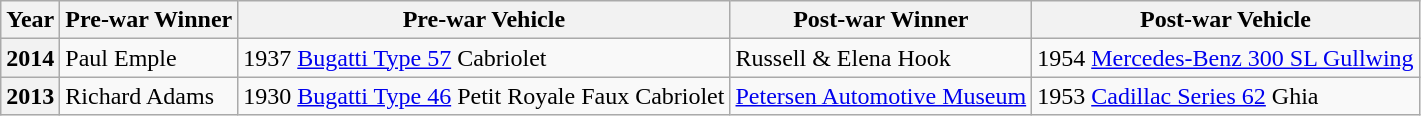<table class="wikitable">
<tr>
<th>Year</th>
<th>Pre-war Winner</th>
<th>Pre-war Vehicle</th>
<th>Post-war Winner</th>
<th>Post-war Vehicle</th>
</tr>
<tr>
<th>2014</th>
<td>Paul Emple</td>
<td>1937 <a href='#'>Bugatti Type 57</a> Cabriolet</td>
<td>Russell & Elena Hook</td>
<td>1954 <a href='#'>Mercedes-Benz 300 SL Gullwing</a></td>
</tr>
<tr>
<th>2013</th>
<td>Richard Adams</td>
<td>1930 <a href='#'>Bugatti Type 46</a> Petit Royale Faux Cabriolet</td>
<td><a href='#'>Petersen Automotive Museum</a></td>
<td>1953 <a href='#'>Cadillac Series 62</a> Ghia</td>
</tr>
</table>
